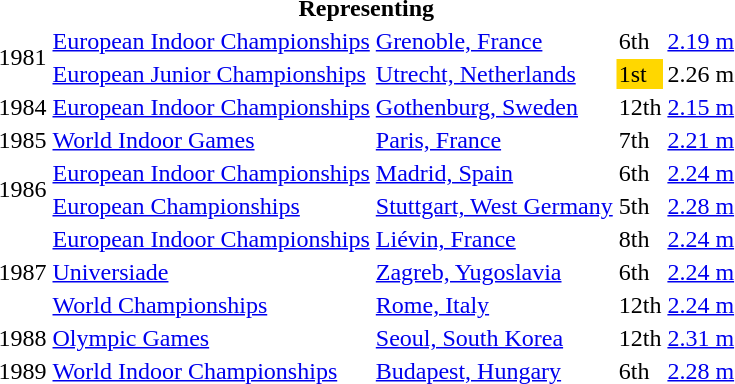<table>
<tr>
<th colspan="5">Representing </th>
</tr>
<tr>
<td rowspan=2>1981</td>
<td><a href='#'>European Indoor Championships</a></td>
<td><a href='#'>Grenoble, France</a></td>
<td>6th</td>
<td><a href='#'>2.19 m</a></td>
</tr>
<tr>
<td><a href='#'>European Junior Championships</a></td>
<td><a href='#'>Utrecht, Netherlands</a></td>
<td bgcolor=gold>1st</td>
<td>2.26 m</td>
</tr>
<tr>
<td>1984</td>
<td><a href='#'>European Indoor Championships</a></td>
<td><a href='#'>Gothenburg, Sweden</a></td>
<td>12th</td>
<td><a href='#'>2.15 m</a></td>
</tr>
<tr>
<td>1985</td>
<td><a href='#'>World Indoor Games</a></td>
<td><a href='#'>Paris, France</a></td>
<td>7th</td>
<td><a href='#'>2.21 m</a></td>
</tr>
<tr>
<td rowspan=2>1986</td>
<td><a href='#'>European Indoor Championships</a></td>
<td><a href='#'>Madrid, Spain</a></td>
<td>6th</td>
<td><a href='#'>2.24 m</a></td>
</tr>
<tr>
<td><a href='#'>European Championships</a></td>
<td><a href='#'>Stuttgart, West Germany</a></td>
<td>5th</td>
<td><a href='#'>2.28 m</a></td>
</tr>
<tr>
<td rowspan=3>1987</td>
<td><a href='#'>European Indoor Championships</a></td>
<td><a href='#'>Liévin, France</a></td>
<td>8th</td>
<td><a href='#'>2.24 m</a></td>
</tr>
<tr>
<td><a href='#'>Universiade</a></td>
<td><a href='#'>Zagreb, Yugoslavia</a></td>
<td>6th</td>
<td><a href='#'>2.24 m</a></td>
</tr>
<tr>
<td><a href='#'>World Championships</a></td>
<td><a href='#'>Rome, Italy</a></td>
<td>12th</td>
<td><a href='#'>2.24 m</a></td>
</tr>
<tr>
<td>1988</td>
<td><a href='#'>Olympic Games</a></td>
<td><a href='#'>Seoul, South Korea</a></td>
<td>12th</td>
<td><a href='#'>2.31 m</a></td>
</tr>
<tr>
<td>1989</td>
<td><a href='#'>World Indoor Championships</a></td>
<td><a href='#'>Budapest, Hungary</a></td>
<td>6th</td>
<td><a href='#'>2.28 m</a></td>
</tr>
</table>
